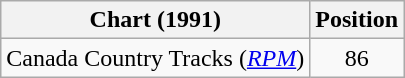<table class="wikitable">
<tr>
<th scope="col">Chart (1991)</th>
<th scope="col">Position</th>
</tr>
<tr>
<td>Canada Country Tracks (<em><a href='#'>RPM</a></em>)</td>
<td align="center">86</td>
</tr>
</table>
